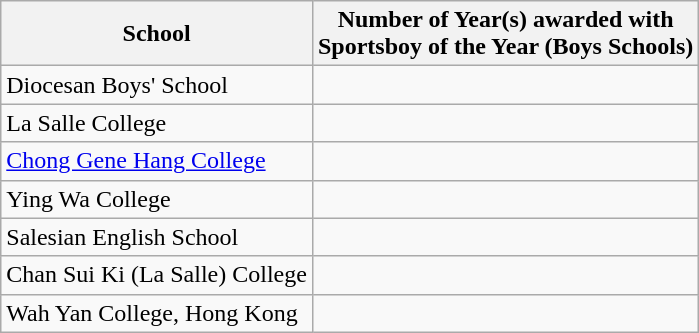<table class="wikitable">
<tr>
<th>School</th>
<th>Number of Year(s) awarded with<br>Sportsboy of the Year (Boys Schools)</th>
</tr>
<tr>
<td>Diocesan Boys' School</td>
<td></td>
</tr>
<tr>
<td>La Salle College</td>
<td></td>
</tr>
<tr>
<td><a href='#'>Chong Gene Hang College</a></td>
<td></td>
</tr>
<tr>
<td>Ying Wa College</td>
<td></td>
</tr>
<tr>
<td>Salesian English School</td>
<td></td>
</tr>
<tr>
<td>Chan Sui Ki (La Salle) College</td>
<td></td>
</tr>
<tr>
<td>Wah Yan College, Hong Kong</td>
<td></td>
</tr>
</table>
